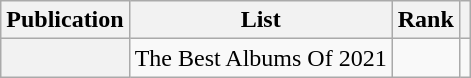<table class="wikitable sortable plainrowheaders" style="border:none; margin:0;">
<tr>
<th scope="col">Publication</th>
<th scope="col" class="unsortable">List</th>
<th scope="col" data-sort-type="number">Rank</th>
<th scope="col" class="unsortable"></th>
</tr>
<tr>
<th scope="row"></th>
<td>The Best Albums Of 2021</td>
<td></td>
<td></td>
</tr>
</table>
